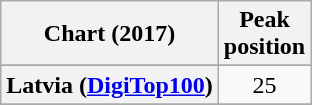<table class="wikitable sortable plainrowheaders" style="text-align:center">
<tr>
<th scope="col">Chart (2017)</th>
<th scope="col">Peak<br> position</th>
</tr>
<tr>
</tr>
<tr>
<th scope="row">Latvia (<a href='#'>DigiTop100</a>)</th>
<td>25</td>
</tr>
<tr>
</tr>
</table>
